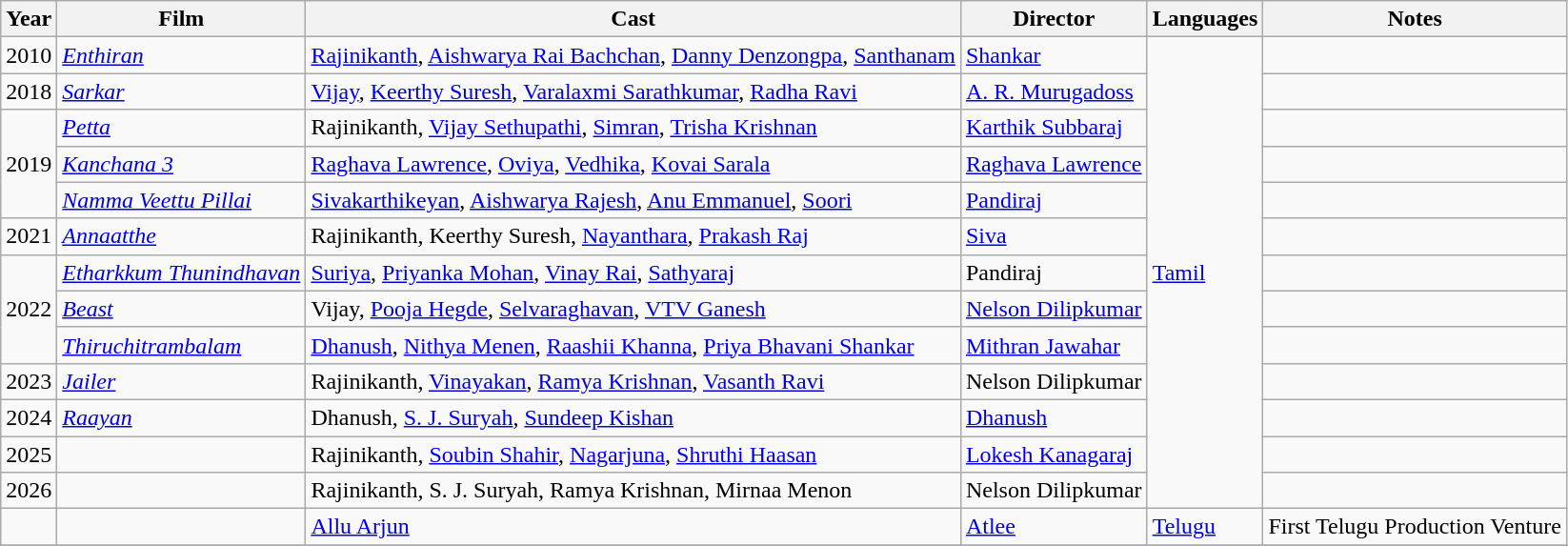<table class="wikitable sortable">
<tr>
<th>Year</th>
<th>Film</th>
<th>Cast</th>
<th>Director</th>
<th>Languages</th>
<th>Notes</th>
</tr>
<tr>
<td>2010</td>
<td><em><a href='#'>Enthiran</a></em></td>
<td><a href='#'>Rajinikanth</a>, <a href='#'>Aishwarya Rai Bachchan</a>, <a href='#'>Danny Denzongpa</a>, <a href='#'>Santhanam</a></td>
<td><a href='#'>Shankar</a></td>
<td rowspan="13"><a href='#'>Tamil</a></td>
<td></td>
</tr>
<tr>
<td>2018</td>
<td><em><a href='#'>Sarkar</a></em></td>
<td><a href='#'>Vijay</a>, <a href='#'>Keerthy Suresh</a>, <a href='#'>Varalaxmi Sarathkumar</a>, <a href='#'>Radha Ravi</a></td>
<td><a href='#'>A. R. Murugadoss</a></td>
<td></td>
</tr>
<tr>
<td rowspan="3">2019</td>
<td><em><a href='#'>Petta</a></em></td>
<td>Rajinikanth, <a href='#'>Vijay Sethupathi</a>, <a href='#'>Simran</a>, <a href='#'>Trisha Krishnan</a></td>
<td><a href='#'>Karthik Subbaraj</a></td>
<td></td>
</tr>
<tr>
<td><em><a href='#'>Kanchana 3</a></em></td>
<td><a href='#'>Raghava Lawrence</a>, <a href='#'>Oviya</a>, <a href='#'>Vedhika</a>, <a href='#'>Kovai Sarala</a></td>
<td><a href='#'>Raghava Lawrence</a></td>
<td></td>
</tr>
<tr>
<td><em><a href='#'>Namma Veettu Pillai</a></em></td>
<td><a href='#'>Sivakarthikeyan</a>, <a href='#'>Aishwarya Rajesh</a>, <a href='#'>Anu Emmanuel</a>, <a href='#'>Soori</a></td>
<td><a href='#'>Pandiraj</a></td>
<td></td>
</tr>
<tr>
<td>2021</td>
<td><em><a href='#'>Annaatthe</a></em></td>
<td>Rajinikanth, Keerthy Suresh, <a href='#'>Nayanthara</a>, <a href='#'>Prakash Raj</a></td>
<td><a href='#'>Siva</a></td>
<td></td>
</tr>
<tr>
<td rowspan="3">2022</td>
<td><em><a href='#'>Etharkkum Thunindhavan</a></em></td>
<td><a href='#'>Suriya</a>, <a href='#'>Priyanka Mohan</a>, <a href='#'>Vinay Rai</a>, <a href='#'>Sathyaraj</a></td>
<td>Pandiraj</td>
<td></td>
</tr>
<tr>
<td><em><a href='#'>Beast</a></em></td>
<td>Vijay, <a href='#'>Pooja Hegde</a>, <a href='#'>Selvaraghavan</a>, <a href='#'>VTV Ganesh</a></td>
<td><a href='#'>Nelson Dilipkumar</a></td>
<td></td>
</tr>
<tr>
<td><em><a href='#'>Thiruchitrambalam</a></em></td>
<td><a href='#'>Dhanush</a>, <a href='#'>Nithya Menen</a>, <a href='#'>Raashii Khanna</a>, <a href='#'>Priya Bhavani Shankar</a></td>
<td><a href='#'>Mithran Jawahar</a></td>
<td></td>
</tr>
<tr>
<td>2023</td>
<td><em><a href='#'>Jailer</a></em></td>
<td>Rajinikanth, <a href='#'>Vinayakan</a>, <a href='#'>Ramya Krishnan</a>, <a href='#'>Vasanth Ravi</a></td>
<td>Nelson Dilipkumar</td>
<td></td>
</tr>
<tr>
<td>2024</td>
<td><em><a href='#'>Raayan</a></em></td>
<td>Dhanush, <a href='#'>S. J. Suryah</a>, <a href='#'>Sundeep Kishan</a></td>
<td><a href='#'>Dhanush</a></td>
<td></td>
</tr>
<tr>
<td>2025</td>
<td></td>
<td>Rajinikanth, <a href='#'>Soubin Shahir</a>, <a href='#'>Nagarjuna</a>, <a href='#'>Shruthi Haasan</a></td>
<td><a href='#'>Lokesh Kanagaraj</a></td>
<td></td>
</tr>
<tr>
<td>2026</td>
<td></td>
<td>Rajinikanth, S. J. Suryah, Ramya Krishnan, Mirnaa Menon</td>
<td>Nelson Dilipkumar</td>
<td></td>
</tr>
<tr>
<td></td>
<td></td>
<td><a href='#'>Allu Arjun</a></td>
<td><a href='#'>Atlee</a></td>
<td><a href='#'>Telugu</a></td>
<td>First Telugu Production Venture</td>
</tr>
<tr>
</tr>
</table>
